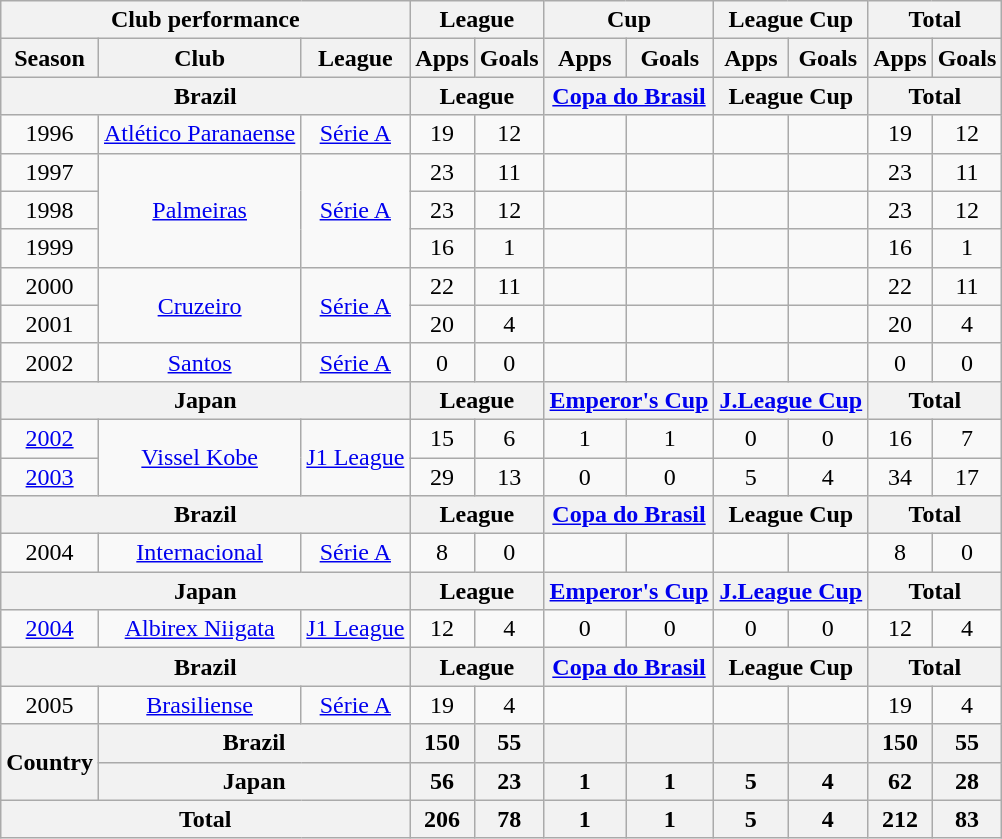<table class="wikitable" style="text-align:center;">
<tr>
<th colspan=3>Club performance</th>
<th colspan=2>League</th>
<th colspan=2>Cup</th>
<th colspan=2>League Cup</th>
<th colspan=2>Total</th>
</tr>
<tr>
<th>Season</th>
<th>Club</th>
<th>League</th>
<th>Apps</th>
<th>Goals</th>
<th>Apps</th>
<th>Goals</th>
<th>Apps</th>
<th>Goals</th>
<th>Apps</th>
<th>Goals</th>
</tr>
<tr>
<th colspan=3>Brazil</th>
<th colspan=2>League</th>
<th colspan=2><a href='#'>Copa do Brasil</a></th>
<th colspan=2>League Cup</th>
<th colspan=2>Total</th>
</tr>
<tr>
<td>1996</td>
<td><a href='#'>Atlético Paranaense</a></td>
<td><a href='#'>Série A</a></td>
<td>19</td>
<td>12</td>
<td></td>
<td></td>
<td></td>
<td></td>
<td>19</td>
<td>12</td>
</tr>
<tr>
<td>1997</td>
<td rowspan="3"><a href='#'>Palmeiras</a></td>
<td rowspan="3"><a href='#'>Série A</a></td>
<td>23</td>
<td>11</td>
<td></td>
<td></td>
<td></td>
<td></td>
<td>23</td>
<td>11</td>
</tr>
<tr>
<td>1998</td>
<td>23</td>
<td>12</td>
<td></td>
<td></td>
<td></td>
<td></td>
<td>23</td>
<td>12</td>
</tr>
<tr>
<td>1999</td>
<td>16</td>
<td>1</td>
<td></td>
<td></td>
<td></td>
<td></td>
<td>16</td>
<td>1</td>
</tr>
<tr>
<td>2000</td>
<td rowspan="2"><a href='#'>Cruzeiro</a></td>
<td rowspan="2"><a href='#'>Série A</a></td>
<td>22</td>
<td>11</td>
<td></td>
<td></td>
<td></td>
<td></td>
<td>22</td>
<td>11</td>
</tr>
<tr>
<td>2001</td>
<td>20</td>
<td>4</td>
<td></td>
<td></td>
<td></td>
<td></td>
<td>20</td>
<td>4</td>
</tr>
<tr>
<td>2002</td>
<td><a href='#'>Santos</a></td>
<td><a href='#'>Série A</a></td>
<td>0</td>
<td>0</td>
<td></td>
<td></td>
<td></td>
<td></td>
<td>0</td>
<td>0</td>
</tr>
<tr>
<th colspan=3>Japan</th>
<th colspan=2>League</th>
<th colspan=2><a href='#'>Emperor's Cup</a></th>
<th colspan=2><a href='#'>J.League Cup</a></th>
<th colspan=2>Total</th>
</tr>
<tr>
<td><a href='#'>2002</a></td>
<td rowspan="2"><a href='#'>Vissel Kobe</a></td>
<td rowspan="2"><a href='#'>J1 League</a></td>
<td>15</td>
<td>6</td>
<td>1</td>
<td>1</td>
<td>0</td>
<td>0</td>
<td>16</td>
<td>7</td>
</tr>
<tr>
<td><a href='#'>2003</a></td>
<td>29</td>
<td>13</td>
<td>0</td>
<td>0</td>
<td>5</td>
<td>4</td>
<td>34</td>
<td>17</td>
</tr>
<tr>
<th colspan=3>Brazil</th>
<th colspan=2>League</th>
<th colspan=2><a href='#'>Copa do Brasil</a></th>
<th colspan=2>League Cup</th>
<th colspan=2>Total</th>
</tr>
<tr>
<td>2004</td>
<td><a href='#'>Internacional</a></td>
<td><a href='#'>Série A</a></td>
<td>8</td>
<td>0</td>
<td></td>
<td></td>
<td></td>
<td></td>
<td>8</td>
<td>0</td>
</tr>
<tr>
<th colspan=3>Japan</th>
<th colspan=2>League</th>
<th colspan=2><a href='#'>Emperor's Cup</a></th>
<th colspan=2><a href='#'>J.League Cup</a></th>
<th colspan=2>Total</th>
</tr>
<tr>
<td><a href='#'>2004</a></td>
<td><a href='#'>Albirex Niigata</a></td>
<td><a href='#'>J1 League</a></td>
<td>12</td>
<td>4</td>
<td>0</td>
<td>0</td>
<td>0</td>
<td>0</td>
<td>12</td>
<td>4</td>
</tr>
<tr>
<th colspan=3>Brazil</th>
<th colspan=2>League</th>
<th colspan=2><a href='#'>Copa do Brasil</a></th>
<th colspan=2>League Cup</th>
<th colspan=2>Total</th>
</tr>
<tr>
<td>2005</td>
<td><a href='#'>Brasiliense</a></td>
<td><a href='#'>Série A</a></td>
<td>19</td>
<td>4</td>
<td></td>
<td></td>
<td></td>
<td></td>
<td>19</td>
<td>4</td>
</tr>
<tr>
<th rowspan=2>Country</th>
<th colspan=2>Brazil</th>
<th>150</th>
<th>55</th>
<th></th>
<th></th>
<th></th>
<th></th>
<th>150</th>
<th>55</th>
</tr>
<tr>
<th colspan=2>Japan</th>
<th>56</th>
<th>23</th>
<th>1</th>
<th>1</th>
<th>5</th>
<th>4</th>
<th>62</th>
<th>28</th>
</tr>
<tr>
<th colspan=3>Total</th>
<th>206</th>
<th>78</th>
<th>1</th>
<th>1</th>
<th>5</th>
<th>4</th>
<th>212</th>
<th>83</th>
</tr>
</table>
